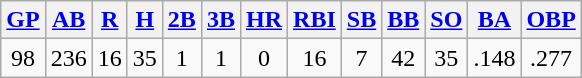<table class="wikitable">
<tr>
<th><a href='#'>GP</a></th>
<th><a href='#'>AB</a></th>
<th><a href='#'>R</a></th>
<th><a href='#'>H</a></th>
<th><a href='#'>2B</a></th>
<th><a href='#'>3B</a></th>
<th><a href='#'>HR</a></th>
<th><a href='#'>RBI</a></th>
<th><a href='#'>SB</a></th>
<th><a href='#'>BB</a></th>
<th><a href='#'>SO</a></th>
<th><a href='#'>BA</a></th>
<th><a href='#'>OBP</a></th>
</tr>
<tr align=center>
<td>98</td>
<td>236</td>
<td>16</td>
<td>35</td>
<td>1</td>
<td>1</td>
<td>0</td>
<td>16</td>
<td>7</td>
<td>42</td>
<td>35</td>
<td>.148</td>
<td>.277</td>
</tr>
</table>
